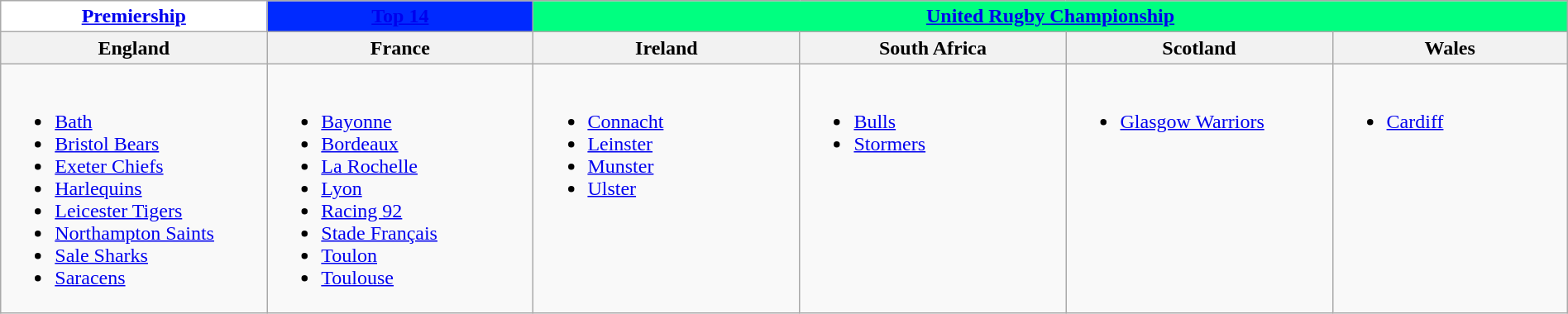<table class="wikitable" style="width:100%;">
<tr>
<th style="background:#FFFFFF;color:#FF0000;text-align:center"><a href='#'>Premiership</a></th>
<th style="background:#002AFF;color:#FFFFFF;text-align:center"><a href='#'><span>Top 14</span></a></th>
<th colspan="4" style="background: #00FF80"><a href='#'>United Rugby Championship</a></th>
</tr>
<tr>
<th width=17%> England</th>
<th width=17%> France</th>
<th width=17%> Ireland</th>
<th width=17%> South Africa</th>
<th width=17%> Scotland</th>
<th width=17%> Wales</th>
</tr>
<tr style="vertical-align:top">
<td><br><ul><li><a href='#'>Bath</a></li><li><a href='#'>Bristol Bears</a></li><li><a href='#'>Exeter Chiefs</a></li><li><a href='#'>Harlequins</a></li><li><a href='#'>Leicester Tigers</a></li><li><a href='#'>Northampton Saints</a></li><li><a href='#'>Sale Sharks</a></li><li><a href='#'>Saracens</a></li></ul></td>
<td><br><ul><li><a href='#'>Bayonne</a></li><li><a href='#'>Bordeaux</a></li><li><a href='#'>La Rochelle</a></li><li><a href='#'>Lyon</a></li><li><a href='#'>Racing 92</a></li><li><a href='#'>Stade Français</a></li><li><a href='#'>Toulon</a></li><li><a href='#'>Toulouse</a></li></ul></td>
<td><br><ul><li><a href='#'>Connacht</a></li><li><a href='#'>Leinster</a></li><li><a href='#'>Munster</a></li><li><a href='#'>Ulster</a></li></ul></td>
<td><br><ul><li><a href='#'>Bulls</a></li><li><a href='#'>Stormers</a></li></ul></td>
<td><br><ul><li><a href='#'>Glasgow Warriors</a></li></ul></td>
<td><br><ul><li><a href='#'>Cardiff</a></li></ul></td>
</tr>
</table>
